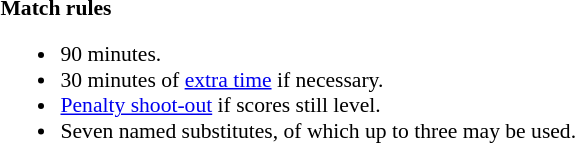<table style="width:100%; font-size:90%;">
<tr>
<td><br><strong>Match rules</strong><ul><li>90 minutes.</li><li>30 minutes of <a href='#'>extra time</a> if necessary.</li><li><a href='#'>Penalty shoot-out</a> if scores still level.</li><li>Seven named substitutes, of which up to three may be used.</li></ul></td>
</tr>
</table>
